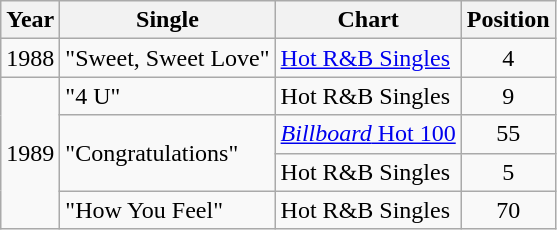<table class="wikitable">
<tr>
<th>Year</th>
<th>Single</th>
<th>Chart</th>
<th>Position</th>
</tr>
<tr>
<td align="left">1988</td>
<td align="center">"Sweet, Sweet Love"</td>
<td align="left"><a href='#'>Hot R&B Singles</a></td>
<td align="center">4</td>
</tr>
<tr>
<td rowspan="4">1989</td>
<td>"4 U"</td>
<td align="left">Hot R&B Singles</td>
<td align="center">9</td>
</tr>
<tr>
<td rowspan="2">"Congratulations"</td>
<td align="left"><a href='#'><em>Billboard</em> Hot 100</a></td>
<td align="center">55</td>
</tr>
<tr>
<td align="left">Hot R&B Singles</td>
<td align="center">5</td>
</tr>
<tr>
<td align="left">"How You Feel"</td>
<td align="left">Hot R&B Singles</td>
<td align="center">70</td>
</tr>
</table>
